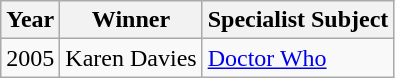<table class="wikitable">
<tr>
<th>Year</th>
<th>Winner</th>
<th>Specialist Subject</th>
</tr>
<tr>
<td>2005</td>
<td>Karen Davies</td>
<td><a href='#'>Doctor Who</a></td>
</tr>
</table>
